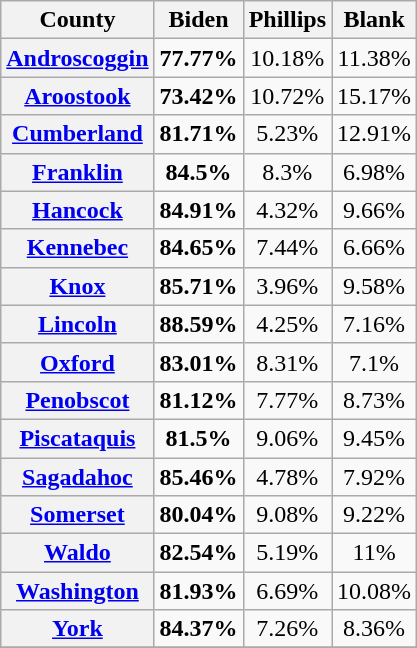<table class="wikitable sortable">
<tr>
<th>County</th>
<th>Biden</th>
<th>Phillips</th>
<th>Blank</th>
</tr>
<tr align=center>
<th><a href='#'>Androscoggin</a></th>
<td><strong>77.77%</strong></td>
<td>10.18%</td>
<td>11.38%</td>
</tr>
<tr align=center>
<th><a href='#'>Aroostook</a></th>
<td><strong>73.42%</strong></td>
<td>10.72%</td>
<td>15.17%</td>
</tr>
<tr align=center>
<th><a href='#'>Cumberland</a></th>
<td><strong>81.71%</strong></td>
<td>5.23%</td>
<td>12.91%</td>
</tr>
<tr align=center>
<th><a href='#'>Franklin</a></th>
<td><strong>84.5%</strong></td>
<td>8.3%</td>
<td>6.98%</td>
</tr>
<tr align=center>
<th><a href='#'>Hancock</a></th>
<td><strong>84.91%</strong></td>
<td>4.32%</td>
<td>9.66%</td>
</tr>
<tr align=center>
<th><a href='#'>Kennebec</a></th>
<td><strong>84.65%</strong></td>
<td>7.44%</td>
<td>6.66%</td>
</tr>
<tr align=center>
<th><a href='#'>Knox</a></th>
<td><strong>85.71%</strong></td>
<td>3.96%</td>
<td>9.58%</td>
</tr>
<tr align=center>
<th><a href='#'>Lincoln</a></th>
<td><strong>88.59%</strong></td>
<td>4.25%</td>
<td>7.16%</td>
</tr>
<tr align=center>
<th><a href='#'>Oxford</a></th>
<td><strong>83.01%</strong></td>
<td>8.31%</td>
<td>7.1%</td>
</tr>
<tr align=center>
<th><a href='#'>Penobscot</a></th>
<td><strong>81.12%</strong></td>
<td>7.77%</td>
<td>8.73%</td>
</tr>
<tr align=center>
<th><a href='#'>Piscataquis</a></th>
<td><strong>81.5%</strong></td>
<td>9.06%</td>
<td>9.45%</td>
</tr>
<tr align=center>
<th><a href='#'>Sagadahoc</a></th>
<td><strong>85.46%</strong></td>
<td>4.78%</td>
<td>7.92%</td>
</tr>
<tr align=center>
<th><a href='#'>Somerset</a></th>
<td><strong>80.04%</strong></td>
<td>9.08%</td>
<td>9.22%</td>
</tr>
<tr align=center>
<th><a href='#'>Waldo</a></th>
<td><strong>82.54%</strong></td>
<td>5.19%</td>
<td>11%</td>
</tr>
<tr align=center>
<th><a href='#'>Washington</a></th>
<td><strong>81.93%</strong></td>
<td>6.69%</td>
<td>10.08%</td>
</tr>
<tr align=center>
<th><a href='#'>York</a></th>
<td><strong>84.37%</strong></td>
<td>7.26%</td>
<td>8.36%</td>
</tr>
<tr align=center>
</tr>
</table>
